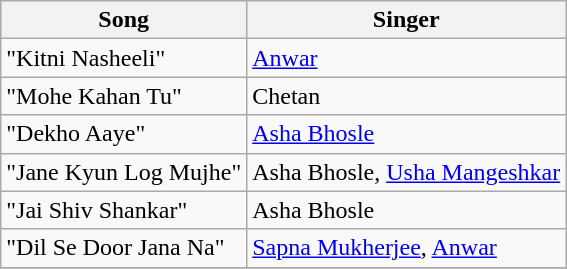<table class="wikitable">
<tr>
<th>Song</th>
<th>Singer</th>
</tr>
<tr>
<td>"Kitni Nasheeli"</td>
<td><a href='#'>Anwar</a></td>
</tr>
<tr>
<td>"Mohe Kahan Tu"</td>
<td>Chetan</td>
</tr>
<tr>
<td>"Dekho Aaye"</td>
<td><a href='#'>Asha Bhosle</a></td>
</tr>
<tr>
<td>"Jane Kyun Log Mujhe"</td>
<td>Asha Bhosle, <a href='#'>Usha Mangeshkar</a></td>
</tr>
<tr>
<td>"Jai Shiv Shankar"</td>
<td>Asha Bhosle</td>
</tr>
<tr>
<td>"Dil Se Door Jana Na"</td>
<td><a href='#'>Sapna Mukherjee</a>, <a href='#'>Anwar</a></td>
</tr>
<tr>
</tr>
</table>
